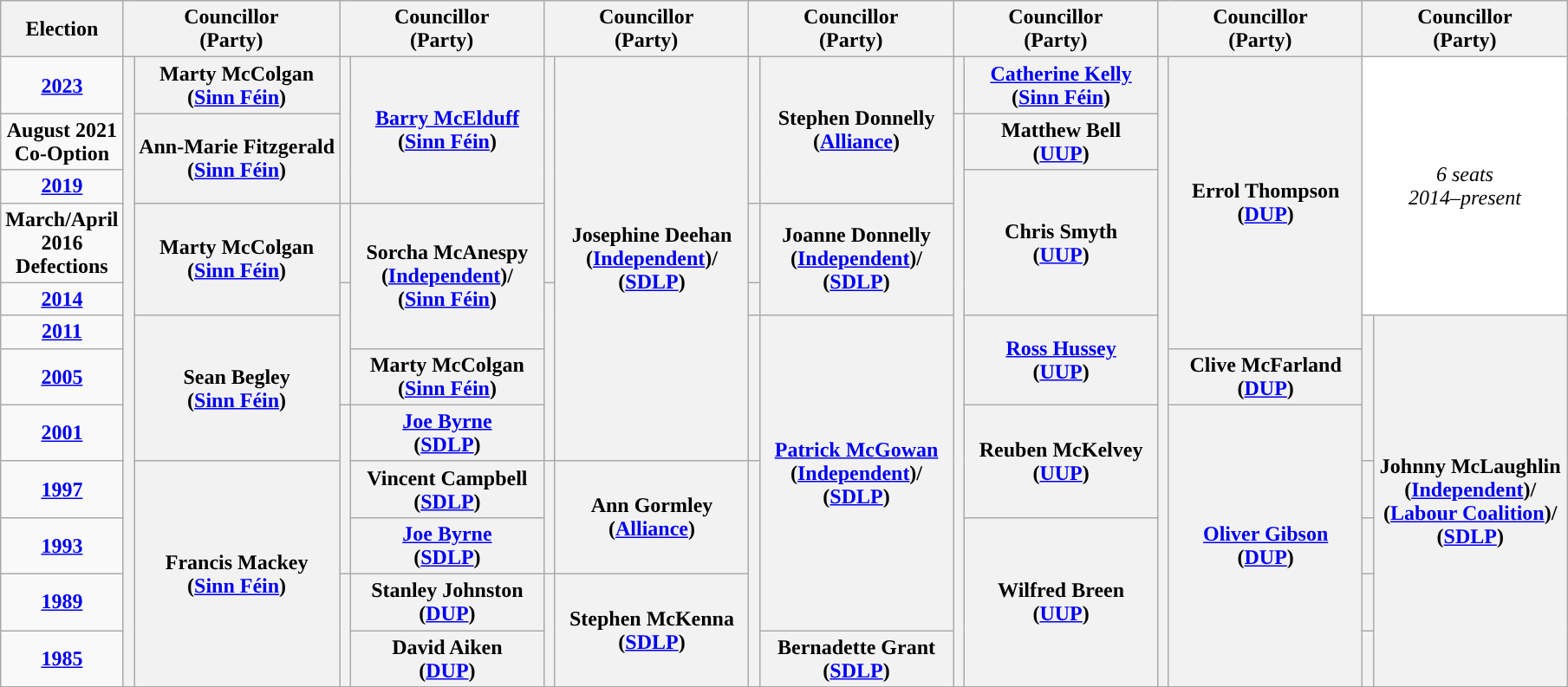<table class="wikitable" style="text-align:center">
<tr>
<th scope="col" width="50">Election</th>
<th scope="col" width="150" colspan = "2">Councillor<br> (Party)</th>
<th scope="col" width="150" colspan = "2">Councillor<br> (Party)</th>
<th scope="col" width="150" colspan = "2">Councillor<br> (Party)</th>
<th scope="col" width="150" colspan = "2">Councillor<br> (Party)</th>
<th scope="col" width="150" colspan = "2">Councillor<br> (Party)</th>
<th scope="col" width="150" colspan = "2">Councillor<br> (Party)</th>
<th scope="col" width="150" colspan = "2">Councillor<br> (Party)</th>
</tr>
<tr>
<td><strong><a href='#'>2023</a></strong></td>
<th rowspan="12" width="1" style="background-color: "></th>
<th rowspan = "1">Marty McColgan <br> (<a href='#'>Sinn Féin</a>)</th>
<th rowspan="3" width="1" style="background-color: "></th>
<th rowspan = "3"><a href='#'>Barry McElduff</a> <br> (<a href='#'>Sinn Féin</a>)</th>
<th rowspan="4" width="1" style="background-color: "></th>
<th rowspan = "8">Josephine Deehan <br> (<a href='#'>Independent</a>)/ <br> (<a href='#'>SDLP</a>)</th>
<th rowspan="3" width="1" style="background-color: "></th>
<th rowspan = "3">Stephen Donnelly <br> (<a href='#'>Alliance</a>)</th>
<th rowspan="1" width="1" style="background-color: "></th>
<th rowspan = "1"><a href='#'>Catherine Kelly</a> <br> (<a href='#'>Sinn Féin</a>)</th>
<th rowspan="12" width="1" style="background-color: "></th>
<th rowspan = "6">Errol Thompson <br> (<a href='#'>DUP</a>)</th>
<td colspan="2" rowspan="5" style="background-color:#FFFFFF"><em>6 seats<br>2014–present</em></td>
</tr>
<tr>
<td><strong>August 2021 Co-Option</strong></td>
<th rowspan = "2">Ann-Marie Fitzgerald <br> (<a href='#'>Sinn Féin</a>)</th>
<th rowspan="11" width="1" style="background-color: "></th>
<th rowspan = "1">Matthew Bell <br> (<a href='#'>UUP</a>)</th>
</tr>
<tr>
<td><strong><a href='#'>2019</a></strong></td>
<th rowspan = "3">Chris Smyth <br> (<a href='#'>UUP</a>)</th>
</tr>
<tr>
<td><strong>March/April 2016 Defections</strong></td>
<th rowspan = "2">Marty McColgan <br> (<a href='#'>Sinn Féin</a>)</th>
<th rowspan="1" width="1" style="background-color: "></th>
<th rowspan = "3">Sorcha McAnespy <br> (<a href='#'>Independent</a>)/ <br> (<a href='#'>Sinn Féin</a>)</th>
<th rowspan="1" width="1" style="background-color: "></th>
<th rowspan = "2">Joanne Donnelly <br> (<a href='#'>Independent</a>)/ <br> (<a href='#'>SDLP</a>)</th>
</tr>
<tr>
<td><strong><a href='#'>2014</a></strong></td>
<th rowspan="3" width="1" style="background-color: "></th>
<th rowspan="4" width="1" style="background-color: "></th>
<th rowspan="1" width="1" style="background-color: "></th>
</tr>
<tr>
<td><strong><a href='#'>2011</a></strong></td>
<th rowspan = "3">Sean Begley <br> (<a href='#'>Sinn Féin</a>)</th>
<th rowspan="3" width="1" style="background-color: "></th>
<th rowspan = "6"><a href='#'>Patrick McGowan</a> <br> (<a href='#'>Independent</a>)/ <br> (<a href='#'>SDLP</a>)</th>
<th rowspan = "2"><a href='#'>Ross Hussey</a> <br> (<a href='#'>UUP</a>)</th>
<th rowspan="3" width="1" style="background-color: "></th>
<th rowspan = "7">Johnny McLaughlin <br> (<a href='#'>Independent</a>)/ <br> (<a href='#'>Labour Coalition</a>)/ <br> (<a href='#'>SDLP</a>)</th>
</tr>
<tr>
<td><strong><a href='#'>2005</a></strong></td>
<th rowspan = "1">Marty McColgan <br> (<a href='#'>Sinn Féin</a>)</th>
<th rowspan = "1">Clive McFarland <br> (<a href='#'>DUP</a>)</th>
</tr>
<tr>
<td><strong><a href='#'>2001</a></strong></td>
<th rowspan="3" width="1" style="background-color: "></th>
<th rowspan = "1"><a href='#'>Joe Byrne</a> <br> (<a href='#'>SDLP</a>)</th>
<th rowspan = "2">Reuben McKelvey <br> (<a href='#'>UUP</a>)</th>
<th rowspan = "5"><a href='#'>Oliver Gibson</a> <br> (<a href='#'>DUP</a>)</th>
</tr>
<tr>
<td><strong><a href='#'>1997</a></strong></td>
<th rowspan = "4">Francis Mackey <br> (<a href='#'>Sinn Féin</a>)</th>
<th rowspan = "1">Vincent Campbell <br> (<a href='#'>SDLP</a>)</th>
<th rowspan="2" width="1" style="background-color: "></th>
<th rowspan = "2">Ann Gormley <br> (<a href='#'>Alliance</a>)</th>
<th rowspan="4" width="1" style="background-color: "></th>
<th rowspan="1" width="1" style="background-color: "></th>
</tr>
<tr>
<td><strong><a href='#'>1993</a></strong></td>
<th rowspan = "1"><a href='#'>Joe Byrne</a> <br> (<a href='#'>SDLP</a>)</th>
<th rowspan = "3">Wilfred Breen <br> (<a href='#'>UUP</a>)</th>
<th rowspan="1" width="1" style="background-color: "></th>
</tr>
<tr>
<td><strong><a href='#'>1989</a></strong></td>
<th rowspan="2" width="1" style="background-color: "></th>
<th rowspan = "1">Stanley Johnston <br> (<a href='#'>DUP</a>)</th>
<th rowspan="2" width="1" style="background-color: "></th>
<th rowspan = "2">Stephen McKenna <br> (<a href='#'>SDLP</a>)</th>
<th rowspan="1" width="1" style="background-color: "></th>
</tr>
<tr>
<td><strong><a href='#'>1985</a></strong></td>
<th rowspan = "1">David Aiken <br> (<a href='#'>DUP</a>)</th>
<th rowspan = "2">Bernadette Grant <br> (<a href='#'>SDLP</a>)</th>
<th rowspan="1" width="1" style="background-color: "></th>
</tr>
<tr>
</tr>
</table>
